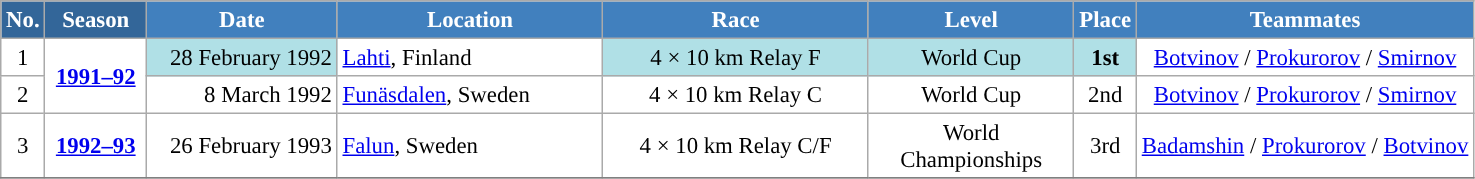<table class="wikitable sortable" style="font-size:95%; text-align:center; border:grey solid 1px; border-collapse:collapse; background:#ffffff;">
<tr style="background:#efefef;">
<th style="background-color:#369; color:white;">No.</th>
<th style="background-color:#369; color:white;">Season</th>
<th style="background-color:#4180be; color:white; width:120px;">Date</th>
<th style="background-color:#4180be; color:white; width:170px;">Location</th>
<th style="background-color:#4180be; color:white; width:170px;">Race</th>
<th style="background-color:#4180be; color:white; width:130px;">Level</th>
<th style="background-color:#4180be; color:white;">Place</th>
<th style="background-color:#4180be; color:white;">Teammates</th>
</tr>
<tr>
<td align=center>1</td>
<td rowspan=2 align=center><strong><a href='#'>1991–92</a></strong></td>
<td bgcolor="#BOEOE6" align=right>28 February 1992</td>
<td align=left> <a href='#'>Lahti</a>, Finland</td>
<td bgcolor="#BOEOE6">4 × 10 km Relay F</td>
<td bgcolor="#BOEOE6">World Cup</td>
<td bgcolor="#BOEOE6"><strong>1st</strong></td>
<td><a href='#'>Botvinov</a> / <a href='#'>Prokurorov</a> / <a href='#'>Smirnov</a></td>
</tr>
<tr>
<td align=center>2</td>
<td align=right>8 March 1992</td>
<td align=left> <a href='#'>Funäsdalen</a>, Sweden</td>
<td>4 × 10 km Relay C</td>
<td>World Cup</td>
<td>2nd</td>
<td><a href='#'>Botvinov</a> / <a href='#'>Prokurorov</a> / <a href='#'>Smirnov</a></td>
</tr>
<tr>
<td align=center>3</td>
<td rowspan=1 align=center><strong> <a href='#'>1992–93</a> </strong></td>
<td align=right>26 February 1993</td>
<td align=left> <a href='#'>Falun</a>, Sweden</td>
<td>4 × 10 km Relay C/F</td>
<td>World Championships</td>
<td>3rd</td>
<td><a href='#'>Badamshin</a> / <a href='#'>Prokurorov</a> / <a href='#'>Botvinov</a></td>
</tr>
<tr>
</tr>
</table>
